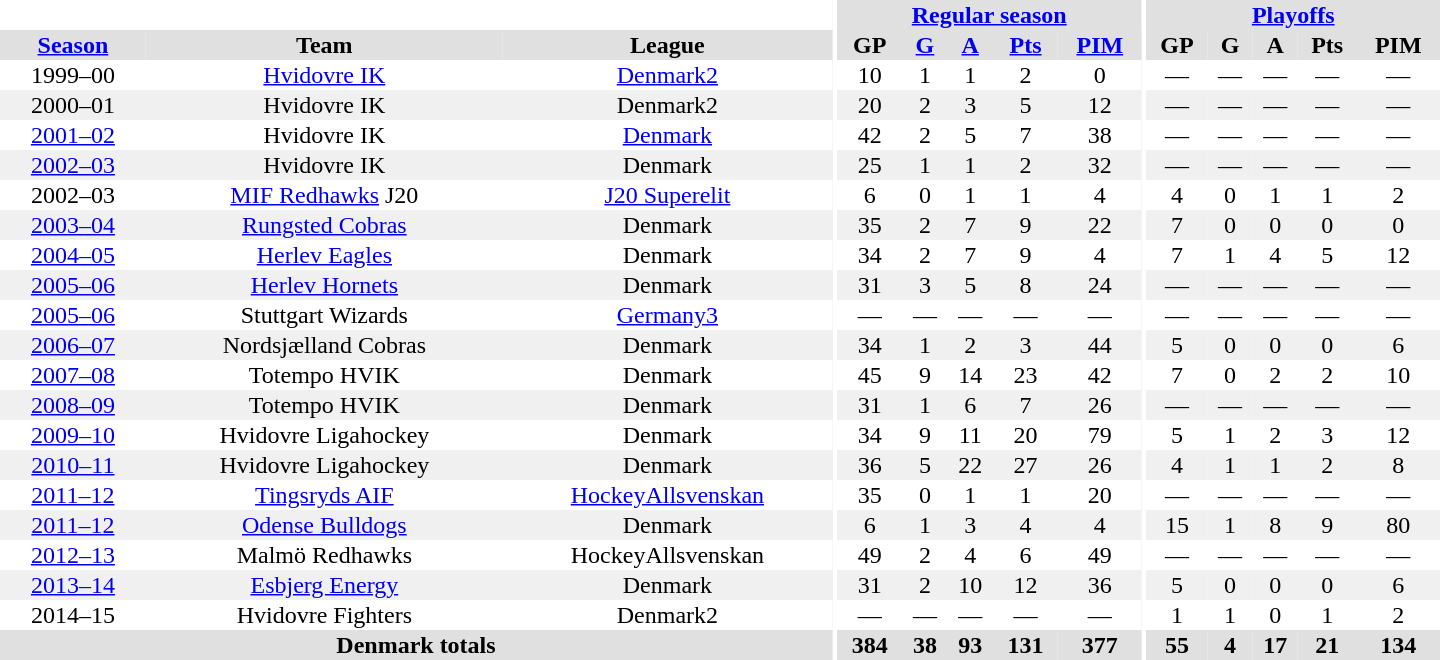<table border="0" cellpadding="1" cellspacing="0" style="text-align:center; width:60em">
<tr bgcolor="#e0e0e0">
<th colspan="3" bgcolor="#ffffff"></th>
<th rowspan="99" bgcolor="#ffffff"></th>
<th colspan="5"><a href='#'>Regular season</a></th>
<th rowspan="99" bgcolor="#ffffff"></th>
<th colspan="5"><a href='#'>Playoffs</a></th>
</tr>
<tr bgcolor="#e0e0e0">
<th><a href='#'>Season</a></th>
<th>Team</th>
<th>League</th>
<th>GP</th>
<th><a href='#'>G</a></th>
<th><a href='#'>A</a></th>
<th><a href='#'>Pts</a></th>
<th><a href='#'>PIM</a></th>
<th>GP</th>
<th>G</th>
<th>A</th>
<th>Pts</th>
<th>PIM</th>
</tr>
<tr>
<td>1999–00</td>
<td><a href='#'>Hvidovre IK</a></td>
<td><a href='#'>Denmark2</a></td>
<td>10</td>
<td>1</td>
<td>1</td>
<td>2</td>
<td>0</td>
<td>—</td>
<td>—</td>
<td>—</td>
<td>—</td>
<td>—</td>
</tr>
<tr bgcolor="#f0f0f0">
<td>2000–01</td>
<td>Hvidovre IK</td>
<td>Denmark2</td>
<td>20</td>
<td>2</td>
<td>3</td>
<td>5</td>
<td>12</td>
<td>—</td>
<td>—</td>
<td>—</td>
<td>—</td>
<td>—</td>
</tr>
<tr>
<td><a href='#'>2001–02</a></td>
<td>Hvidovre IK</td>
<td><a href='#'>Denmark</a></td>
<td>42</td>
<td>2</td>
<td>5</td>
<td>7</td>
<td>38</td>
<td>—</td>
<td>—</td>
<td>—</td>
<td>—</td>
<td>—</td>
</tr>
<tr bgcolor="#f0f0f0">
<td><a href='#'>2002–03</a></td>
<td>Hvidovre IK</td>
<td>Denmark</td>
<td>25</td>
<td>1</td>
<td>1</td>
<td>2</td>
<td>32</td>
<td>—</td>
<td>—</td>
<td>—</td>
<td>—</td>
<td>—</td>
</tr>
<tr>
<td>2002–03</td>
<td><a href='#'>MIF Redhawks</a> J20</td>
<td><a href='#'>J20 Superelit</a></td>
<td>6</td>
<td>0</td>
<td>1</td>
<td>1</td>
<td>4</td>
<td>4</td>
<td>0</td>
<td>1</td>
<td>1</td>
<td>2</td>
</tr>
<tr bgcolor="#f0f0f0">
<td><a href='#'>2003–04</a></td>
<td><a href='#'>Rungsted Cobras</a></td>
<td>Denmark</td>
<td>35</td>
<td>2</td>
<td>7</td>
<td>9</td>
<td>22</td>
<td>7</td>
<td>0</td>
<td>0</td>
<td>0</td>
<td>0</td>
</tr>
<tr>
<td><a href='#'>2004–05</a></td>
<td><a href='#'>Herlev Eagles</a></td>
<td>Denmark</td>
<td>34</td>
<td>2</td>
<td>7</td>
<td>9</td>
<td>4</td>
<td>7</td>
<td>1</td>
<td>4</td>
<td>5</td>
<td>12</td>
</tr>
<tr bgcolor="#f0f0f0">
<td><a href='#'>2005–06</a></td>
<td><a href='#'>Herlev Hornets</a></td>
<td>Denmark</td>
<td>31</td>
<td>3</td>
<td>5</td>
<td>8</td>
<td>24</td>
<td>—</td>
<td>—</td>
<td>—</td>
<td>—</td>
<td>—</td>
</tr>
<tr>
<td><a href='#'>2005–06</a></td>
<td>Stuttgart Wizards</td>
<td><a href='#'>Germany3</a></td>
<td>—</td>
<td>—</td>
<td>—</td>
<td>—</td>
<td>—</td>
<td>—</td>
<td>—</td>
<td>—</td>
<td>—</td>
<td>—</td>
</tr>
<tr bgcolor="#f0f0f0">
<td><a href='#'>2006–07</a></td>
<td>Nordsjælland Cobras</td>
<td>Denmark</td>
<td>34</td>
<td>1</td>
<td>2</td>
<td>3</td>
<td>44</td>
<td>5</td>
<td>0</td>
<td>0</td>
<td>0</td>
<td>6</td>
</tr>
<tr>
<td><a href='#'>2007–08</a></td>
<td>Totempo HVIK</td>
<td>Denmark</td>
<td>45</td>
<td>9</td>
<td>14</td>
<td>23</td>
<td>42</td>
<td>7</td>
<td>0</td>
<td>2</td>
<td>2</td>
<td>10</td>
</tr>
<tr bgcolor="#f0f0f0">
<td><a href='#'>2008–09</a></td>
<td>Totempo HVIK</td>
<td>Denmark</td>
<td>31</td>
<td>1</td>
<td>6</td>
<td>7</td>
<td>26</td>
<td>—</td>
<td>—</td>
<td>—</td>
<td>—</td>
<td>—</td>
</tr>
<tr>
<td><a href='#'>2009–10</a></td>
<td>Hvidovre Ligahockey</td>
<td>Denmark</td>
<td>34</td>
<td>9</td>
<td>11</td>
<td>20</td>
<td>79</td>
<td>5</td>
<td>1</td>
<td>2</td>
<td>3</td>
<td>12</td>
</tr>
<tr bgcolor="#f0f0f0">
<td><a href='#'>2010–11</a></td>
<td>Hvidovre Ligahockey</td>
<td>Denmark</td>
<td>36</td>
<td>5</td>
<td>22</td>
<td>27</td>
<td>26</td>
<td>4</td>
<td>1</td>
<td>1</td>
<td>2</td>
<td>8</td>
</tr>
<tr>
<td><a href='#'>2011–12</a></td>
<td><a href='#'>Tingsryds AIF</a></td>
<td><a href='#'>HockeyAllsvenskan</a></td>
<td>35</td>
<td>0</td>
<td>1</td>
<td>1</td>
<td>20</td>
<td>—</td>
<td>—</td>
<td>—</td>
<td>—</td>
<td>—</td>
</tr>
<tr bgcolor="#f0f0f0">
<td><a href='#'>2011–12</a></td>
<td><a href='#'>Odense Bulldogs</a></td>
<td>Denmark</td>
<td>6</td>
<td>1</td>
<td>3</td>
<td>4</td>
<td>4</td>
<td>15</td>
<td>1</td>
<td>8</td>
<td>9</td>
<td>80</td>
</tr>
<tr>
<td><a href='#'>2012–13</a></td>
<td>Malmö Redhawks</td>
<td>HockeyAllsvenskan</td>
<td>49</td>
<td>2</td>
<td>4</td>
<td>6</td>
<td>49</td>
<td>—</td>
<td>—</td>
<td>—</td>
<td>—</td>
<td>—</td>
</tr>
<tr bgcolor="#f0f0f0">
<td><a href='#'>2013–14</a></td>
<td><a href='#'>Esbjerg Energy</a></td>
<td>Denmark</td>
<td>31</td>
<td>2</td>
<td>10</td>
<td>12</td>
<td>36</td>
<td>5</td>
<td>0</td>
<td>0</td>
<td>0</td>
<td>6</td>
</tr>
<tr>
<td>2014–15</td>
<td>Hvidovre Fighters</td>
<td>Denmark2</td>
<td>—</td>
<td>—</td>
<td>—</td>
<td>—</td>
<td>—</td>
<td>1</td>
<td>1</td>
<td>0</td>
<td>1</td>
<td>2</td>
</tr>
<tr>
</tr>
<tr ALIGN="center" bgcolor="#e0e0e0">
<th colspan="3">Denmark totals</th>
<th ALIGN="center">384</th>
<th ALIGN="center">38</th>
<th ALIGN="center">93</th>
<th ALIGN="center">131</th>
<th ALIGN="center">377</th>
<th ALIGN="center">55</th>
<th ALIGN="center">4</th>
<th ALIGN="center">17</th>
<th ALIGN="center">21</th>
<th ALIGN="center">134</th>
</tr>
</table>
